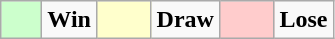<table class="wikitable" style="text-align: left;">
<tr>
<td bgcolor=#CCFFCC style="width: 20px;"></td>
<td><strong>Win</strong></td>
<td bgcolor=#FFFFCC style="width: 29px;"></td>
<td><strong>Draw</strong></td>
<td bgcolor=#FFCCCC style="width: 29px;"></td>
<td><strong>Lose</strong></td>
</tr>
</table>
